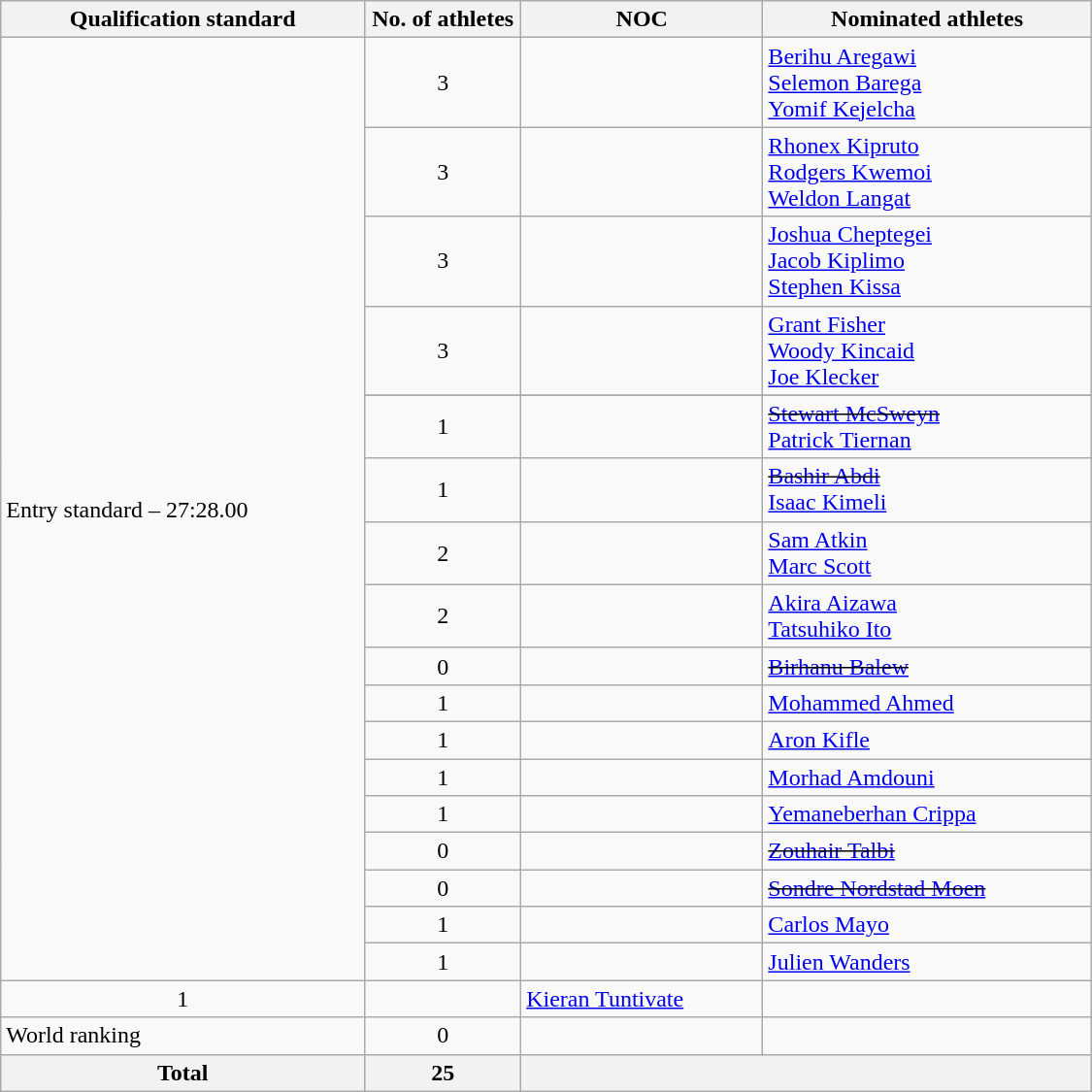<table class="wikitable" style="text-align:left; width:750px;">
<tr>
<th>Qualification standard</th>
<th width=100>No. of athletes</th>
<th>NOC</th>
<th>Nominated athletes</th>
</tr>
<tr>
<td rowspan=18>Entry standard – 27:28.00</td>
<td align=center>3</td>
<td></td>
<td><a href='#'>Berihu Aregawi</a><br><a href='#'>Selemon Barega</a><br><a href='#'>Yomif Kejelcha</a></td>
</tr>
<tr>
<td align=center>3</td>
<td></td>
<td><a href='#'>Rhonex Kipruto</a><br><a href='#'>Rodgers Kwemoi</a><br><a href='#'>Weldon Langat</a></td>
</tr>
<tr>
<td align=center>3</td>
<td></td>
<td><a href='#'>Joshua Cheptegei</a><br><a href='#'>Jacob Kiplimo</a><br><a href='#'>Stephen Kissa</a></td>
</tr>
<tr>
<td align=center>3</td>
<td></td>
<td><a href='#'>Grant Fisher</a><br><a href='#'>Woody Kincaid</a><br><a href='#'>Joe Klecker</a></td>
</tr>
<tr>
</tr>
<tr>
<td align=center>1</td>
<td></td>
<td><s><a href='#'>Stewart McSweyn</a></s><br><a href='#'>Patrick Tiernan</a></td>
</tr>
<tr>
<td align=center>1</td>
<td></td>
<td><s><a href='#'>Bashir Abdi</a></s><br><a href='#'>Isaac Kimeli</a></td>
</tr>
<tr>
<td align=center>2</td>
<td></td>
<td><a href='#'>Sam Atkin</a><br><a href='#'>Marc Scott</a></td>
</tr>
<tr>
<td align=center>2</td>
<td></td>
<td><a href='#'>Akira Aizawa</a><br><a href='#'>Tatsuhiko Ito</a></td>
</tr>
<tr>
<td align=center>0</td>
<td></td>
<td><s><a href='#'>Birhanu Balew</a></s></td>
</tr>
<tr>
<td align=center>1</td>
<td></td>
<td><a href='#'>Mohammed Ahmed</a></td>
</tr>
<tr>
<td align=center>1</td>
<td></td>
<td><a href='#'>Aron Kifle</a></td>
</tr>
<tr>
<td align=center>1</td>
<td></td>
<td><a href='#'>Morhad Amdouni</a></td>
</tr>
<tr>
<td align=center>1</td>
<td></td>
<td><a href='#'>Yemaneberhan Crippa</a></td>
</tr>
<tr>
<td align=center>0</td>
<td></td>
<td><s><a href='#'>Zouhair Talbi</a></s></td>
</tr>
<tr>
<td align=center>0</td>
<td></td>
<td><s><a href='#'>Sondre Nordstad Moen</a></s></td>
</tr>
<tr>
<td align=center>1</td>
<td></td>
<td><a href='#'>Carlos Mayo</a></td>
</tr>
<tr>
<td align=center>1</td>
<td></td>
<td><a href='#'>Julien Wanders</a></td>
</tr>
<tr>
<td align=center>1</td>
<td></td>
<td><a href='#'>Kieran Tuntivate</a></td>
</tr>
<tr>
<td>World ranking</td>
<td align=center>0</td>
<td></td>
<td></td>
</tr>
<tr>
<th>Total</th>
<th>25</th>
<th colspan=2></th>
</tr>
</table>
